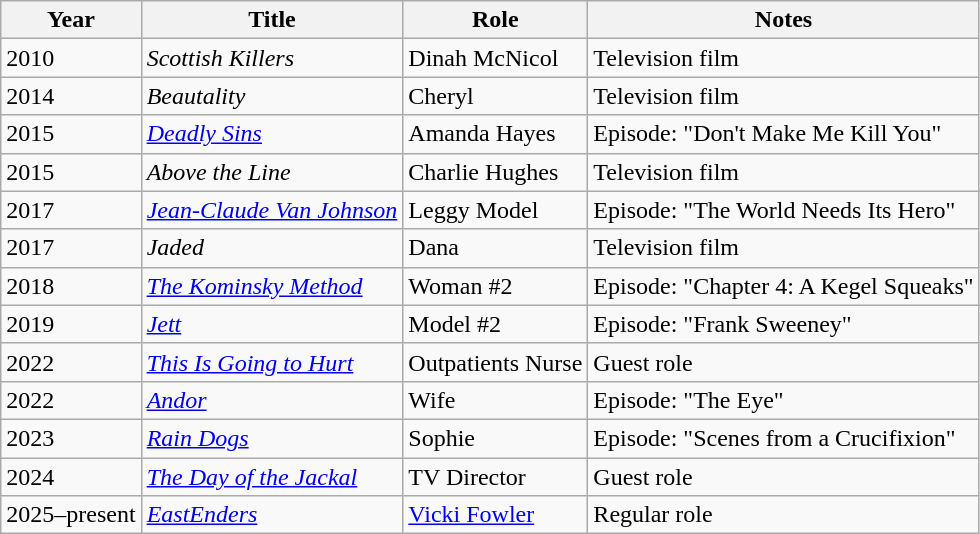<table class="wikitable">
<tr>
<th>Year</th>
<th>Title</th>
<th>Role</th>
<th>Notes</th>
</tr>
<tr>
<td>2010</td>
<td><em>Scottish Killers</em></td>
<td>Dinah McNicol</td>
<td>Television film</td>
</tr>
<tr>
<td>2014</td>
<td><em>Beautality</em></td>
<td>Cheryl</td>
<td>Television film</td>
</tr>
<tr>
<td>2015</td>
<td><em><a href='#'>Deadly Sins</a></em></td>
<td>Amanda Hayes</td>
<td>Episode: "Don't Make Me Kill You"</td>
</tr>
<tr>
<td>2015</td>
<td><em>Above the Line</em></td>
<td>Charlie Hughes</td>
<td>Television film</td>
</tr>
<tr>
<td>2017</td>
<td><em><a href='#'>Jean-Claude Van Johnson</a></em></td>
<td>Leggy Model</td>
<td>Episode: "The World Needs Its Hero"</td>
</tr>
<tr>
<td>2017</td>
<td><em>Jaded</em></td>
<td>Dana</td>
<td>Television film</td>
</tr>
<tr>
<td>2018</td>
<td><em><a href='#'>The Kominsky Method</a></em></td>
<td>Woman #2</td>
<td>Episode: "Chapter 4: A Kegel Squeaks"</td>
</tr>
<tr>
<td>2019</td>
<td><em><a href='#'>Jett</a></em></td>
<td>Model #2</td>
<td>Episode: "Frank Sweeney"</td>
</tr>
<tr>
<td>2022</td>
<td><em><a href='#'>This Is Going to Hurt</a></em></td>
<td>Outpatients Nurse</td>
<td>Guest role</td>
</tr>
<tr>
<td>2022</td>
<td><em><a href='#'>Andor</a></em></td>
<td>Wife</td>
<td>Episode: "The Eye"</td>
</tr>
<tr>
<td>2023</td>
<td><em><a href='#'>Rain Dogs</a></em></td>
<td>Sophie</td>
<td>Episode: "Scenes from a Crucifixion"</td>
</tr>
<tr>
<td>2024</td>
<td><em><a href='#'>The Day of the Jackal</a></em></td>
<td>TV Director</td>
<td>Guest role</td>
</tr>
<tr>
<td>2025–present</td>
<td><em><a href='#'>EastEnders</a></em></td>
<td><a href='#'>Vicki Fowler</a></td>
<td>Regular role</td>
</tr>
</table>
